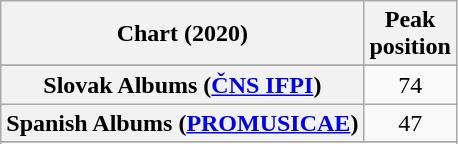<table class="wikitable sortable plainrowheaders" style="text-align:center">
<tr>
<th scope="col">Chart (2020)</th>
<th scope="col">Peak<br>position</th>
</tr>
<tr>
</tr>
<tr>
</tr>
<tr>
</tr>
<tr>
</tr>
<tr>
</tr>
<tr>
</tr>
<tr>
</tr>
<tr>
</tr>
<tr>
</tr>
<tr>
</tr>
<tr>
</tr>
<tr>
</tr>
<tr>
</tr>
<tr>
</tr>
<tr>
</tr>
<tr>
<th scope="row">Slovak Albums (<a href='#'>ČNS IFPI</a>)</th>
<td>74</td>
</tr>
<tr>
<th scope="row">Spanish Albums (<a href='#'>PROMUSICAE</a>)</th>
<td>47</td>
</tr>
<tr>
</tr>
<tr>
</tr>
<tr>
</tr>
</table>
